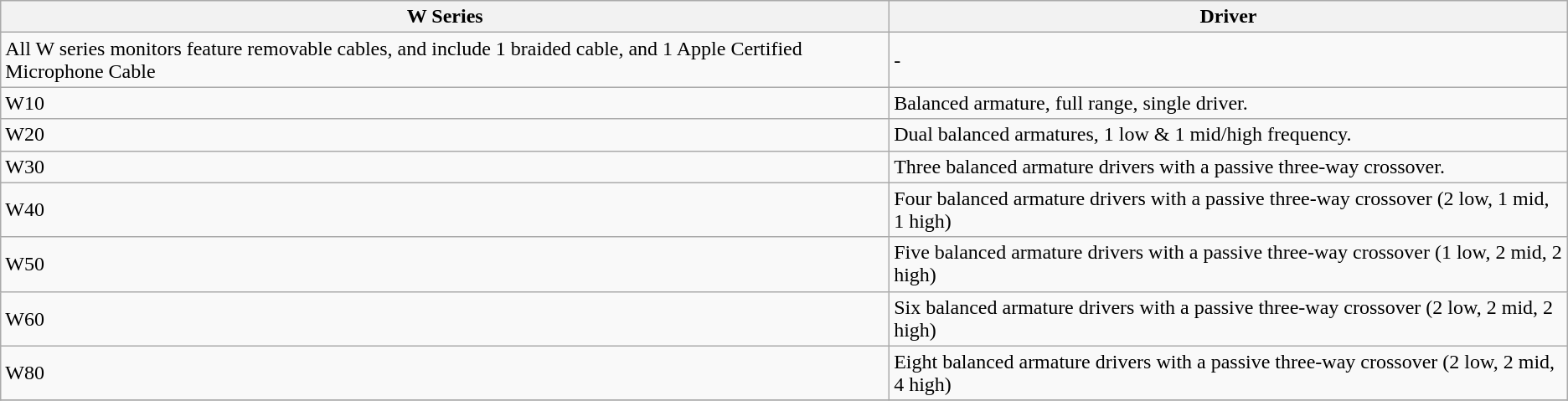<table class="wikitable" style="margin:left;">
<tr>
<th bgcolor="gray"><span>W Series</span></th>
<th bgcolor="gray"><span>Driver</span></th>
</tr>
<tr>
<td>All W series monitors feature removable cables, and include 1 braided cable, and 1 Apple Certified Microphone Cable</td>
<td>-</td>
</tr>
<tr>
<td>W10</td>
<td>Balanced armature, full range, single driver.</td>
</tr>
<tr>
<td>W20</td>
<td>Dual balanced armatures, 1 low & 1 mid/high frequency.</td>
</tr>
<tr>
<td>W30</td>
<td>Three balanced armature drivers with a passive three-way crossover.</td>
</tr>
<tr>
<td>W40</td>
<td>Four balanced armature drivers with a passive three-way crossover (2 low, 1 mid, 1 high)</td>
</tr>
<tr>
<td>W50</td>
<td>Five balanced armature drivers with a passive three-way crossover (1 low, 2 mid, 2 high)</td>
</tr>
<tr>
<td>W60</td>
<td>Six balanced armature drivers with a passive three-way crossover (2 low, 2 mid, 2 high)</td>
</tr>
<tr>
<td>W80</td>
<td>Eight balanced armature drivers with a passive three-way crossover (2 low, 2 mid, 4 high)</td>
</tr>
<tr>
</tr>
</table>
